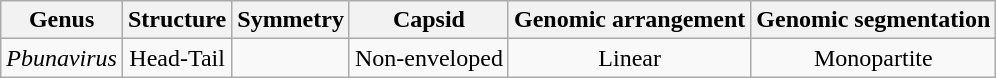<table class="wikitable sortable" style="text-align:center">
<tr>
<th>Genus</th>
<th>Structure</th>
<th>Symmetry</th>
<th>Capsid</th>
<th>Genomic arrangement</th>
<th>Genomic segmentation</th>
</tr>
<tr>
<td><em>Pbunavirus</em></td>
<td>Head-Tail</td>
<td></td>
<td>Non-enveloped</td>
<td>Linear</td>
<td>Monopartite</td>
</tr>
</table>
